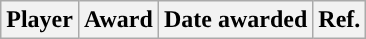<table class="wikitable sortable sortable" style="text-align: center">
<tr>
<th>Player</th>
<th>Award</th>
<th>Date awarded</th>
<th>Ref.</th>
</tr>
</table>
